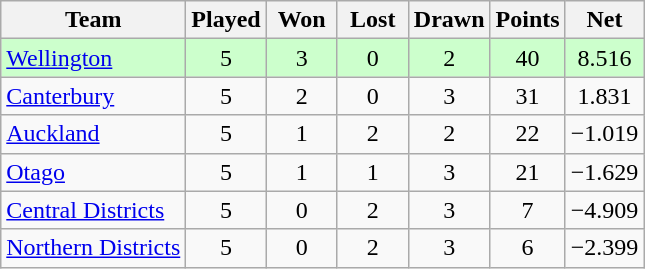<table class="wikitable" style="text-align:center;">
<tr>
<th>Team</th>
<th style="width:40px;">Played</th>
<th style="width:40px;">Won</th>
<th style="width:40px;">Lost</th>
<th style="width:40px;">Drawn</th>
<th style="width:40px;">Points</th>
<th style="width:40px;">Net </th>
</tr>
<tr style="background:#cfc">
<td style="text-align:left;"><a href='#'>Wellington</a></td>
<td>5</td>
<td>3</td>
<td>0</td>
<td>2</td>
<td>40</td>
<td>8.516</td>
</tr>
<tr>
<td style="text-align:left;"><a href='#'>Canterbury</a></td>
<td>5</td>
<td>2</td>
<td>0</td>
<td>3</td>
<td>31</td>
<td>1.831</td>
</tr>
<tr>
<td style="text-align:left;"><a href='#'>Auckland</a></td>
<td>5</td>
<td>1</td>
<td>2</td>
<td>2</td>
<td>22</td>
<td>−1.019</td>
</tr>
<tr>
<td style="text-align:left;"><a href='#'>Otago</a></td>
<td>5</td>
<td>1</td>
<td>1</td>
<td>3</td>
<td>21</td>
<td>−1.629</td>
</tr>
<tr>
<td style="text-align:left;"><a href='#'>Central Districts</a></td>
<td>5</td>
<td>0</td>
<td>2</td>
<td>3</td>
<td>7</td>
<td>−4.909</td>
</tr>
<tr>
<td style="text-align:left;"><a href='#'>Northern Districts</a></td>
<td>5</td>
<td>0</td>
<td>2</td>
<td>3</td>
<td>6</td>
<td>−2.399</td>
</tr>
</table>
